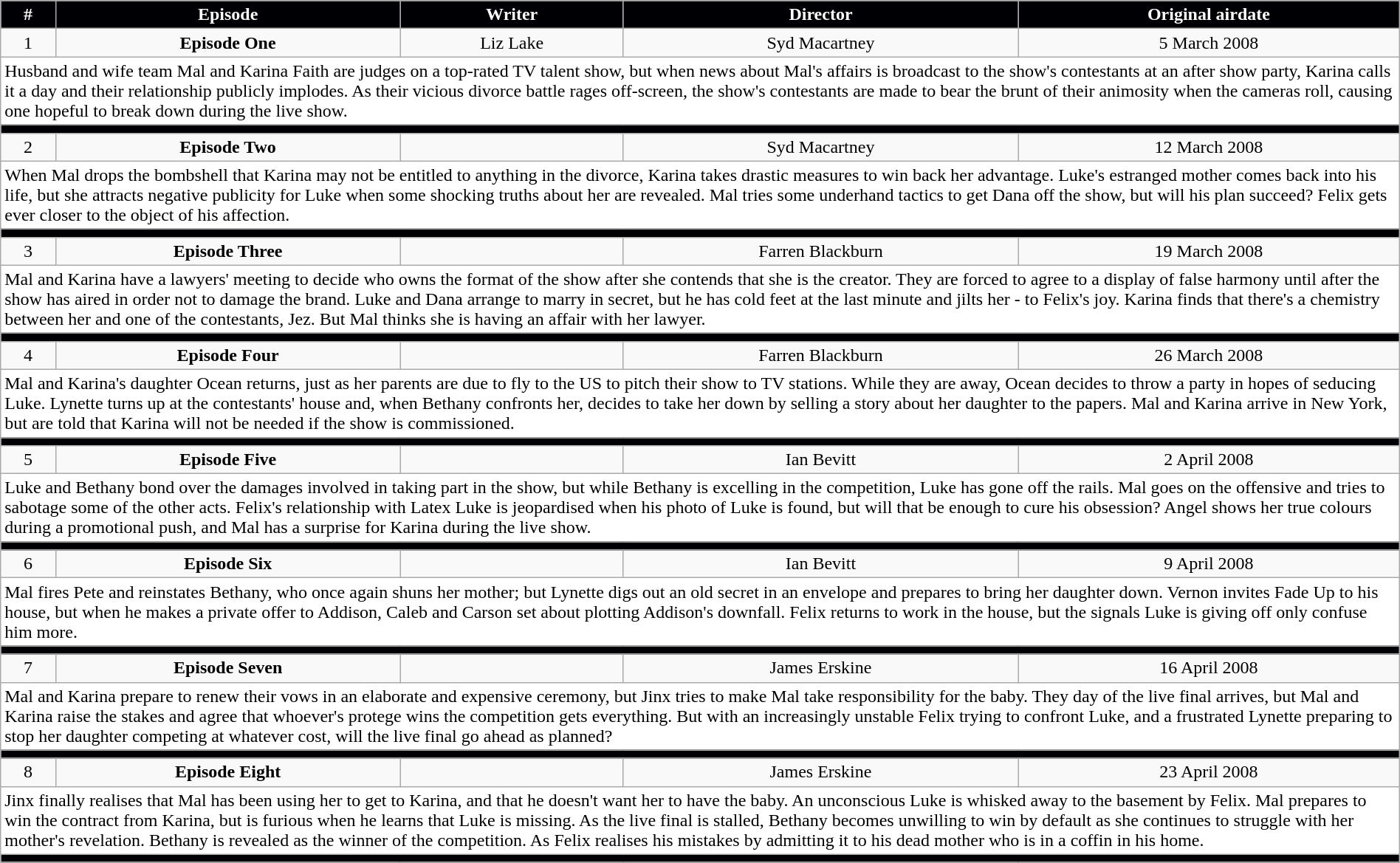<table class="wikitable" style="width:100%;">
<tr>
<th style="background-color: #000004; color:white">#</th>
<th style="background: #000004; color:white">Episode</th>
<th style="background: #000004; color:white">Writer</th>
<th style="background: #000004; color:white">Director</th>
<th style="background: #000004; color:white">Original airdate</th>
</tr>
<tr>
<td align="center">1</td>
<td align="center"><strong>Episode One</strong></td>
<td align="center">Liz Lake</td>
<td align="center">Syd Macartney</td>
<td align="center">5 March 2008</td>
</tr>
<tr>
<td style="background:white" colspan="6">Husband and wife team Mal and Karina Faith are judges on a top-rated TV talent show, but when news about Mal's affairs is broadcast to the show's contestants at an after show party, Karina calls it a day and their relationship publicly implodes. As their vicious divorce battle rages off-screen, the show's contestants are made to bear the brunt of their animosity when the cameras roll, causing one hopeful to break down during the live show.</td>
</tr>
<tr style="background:#000004; height:2px">
<td colspan="6"></td>
</tr>
<tr>
<td align="center">2</td>
<td align="center"><strong>Episode Two</strong></td>
<td align="center"></td>
<td align="center">Syd Macartney</td>
<td align="center">12 March 2008</td>
</tr>
<tr>
<td style="background:white" colspan="6">When Mal drops the bombshell that Karina may not be entitled to anything in the divorce, Karina takes drastic measures to win back her advantage. Luke's estranged mother comes back into his life, but she attracts negative publicity for Luke when some shocking truths about her are revealed. Mal tries some underhand tactics to get Dana off the show, but will his plan succeed? Felix gets ever closer to the object of his affection.</td>
</tr>
<tr style="background:#000004; height:2px">
<td colspan="6"></td>
</tr>
<tr>
<td align="center">3</td>
<td align="center"><strong>Episode Three</strong></td>
<td align="center"></td>
<td align="center">Farren Blackburn</td>
<td align="center">19 March 2008</td>
</tr>
<tr>
<td style="background:white" colspan="6">Mal and Karina have a lawyers' meeting to decide who owns the format of the show after she contends that she is the creator. They are forced to agree to a display of false harmony until after the show has aired in order not to damage the brand. Luke and Dana arrange to marry in secret, but he has cold feet at the last minute and jilts her - to Felix's joy. Karina finds that there's a chemistry between her and one of the contestants, Jez. But Mal thinks she is having an affair with her lawyer.</td>
</tr>
<tr style="background:#000004; height:2px">
<td colspan="6"></td>
</tr>
<tr>
<td align="center">4</td>
<td align="center"><strong>Episode Four</strong></td>
<td align="center"></td>
<td align="center">Farren Blackburn</td>
<td align="center">26 March 2008</td>
</tr>
<tr>
<td style="background:white" colspan="6">Mal and Karina's daughter Ocean returns, just as her parents are due to fly to the US to pitch their show to TV stations. While they are away, Ocean decides to throw a party in hopes of seducing Luke. Lynette turns up at the contestants' house and, when Bethany confronts her, decides to take her down by selling a story about her daughter to the papers. Mal and Karina arrive in New York, but are told that Karina will not be needed if the show is commissioned.</td>
</tr>
<tr style="background:#000004; height:2px">
<td colspan="6"></td>
</tr>
<tr>
<td align="center">5</td>
<td align="center"><strong>Episode Five</strong></td>
<td align="center"></td>
<td align="center">Ian Bevitt</td>
<td align="center">2 April 2008</td>
</tr>
<tr>
<td style="background:white" colspan="6">Luke and Bethany bond over the damages involved in taking part in the show, but while Bethany is excelling in the competition, Luke has gone off the rails. Mal goes on the offensive and tries to sabotage some of the other acts. Felix's relationship with Latex Luke is jeopardised when his photo of Luke is found, but will that be enough to cure his obsession? Angel shows her true colours during a promotional push, and Mal has a surprise for Karina during the live show.</td>
</tr>
<tr style="background:#000004; height:2px">
<td colspan="6"></td>
</tr>
<tr>
<td align="center">6</td>
<td align="center"><strong>Episode Six</strong></td>
<td align="center"></td>
<td align="center">Ian Bevitt</td>
<td align="center">9 April 2008</td>
</tr>
<tr>
<td style="background:white" colspan="6">Mal fires Pete and reinstates Bethany, who once again shuns her mother; but Lynette digs out an old secret in an envelope and prepares to bring her daughter down. Vernon invites Fade Up to his house, but when he makes a private offer to Addison, Caleb and Carson set about plotting Addison's downfall. Felix returns to work in the house, but the signals Luke is giving off only confuse him more.</td>
</tr>
<tr style="background:#000004; height:2px">
<td colspan="6"></td>
</tr>
<tr>
<td align="center">7</td>
<td align="center"><strong>Episode Seven</strong></td>
<td align="center"></td>
<td align="center">James Erskine</td>
<td align="center">16 April 2008</td>
</tr>
<tr>
<td style="background:white" colspan="6">Mal and Karina prepare to renew their vows in an elaborate and expensive ceremony, but Jinx tries to make Mal take responsibility for the baby. They day of the live final arrives, but Mal and Karina raise the stakes and agree that whoever's protege wins the competition gets everything. But with an increasingly unstable Felix trying to confront Luke, and a frustrated Lynette preparing to stop her daughter competing at whatever cost, will the live final go ahead as planned?</td>
</tr>
<tr style="background:#000004;; height:2px">
<td colspan="6"></td>
</tr>
<tr>
<td align="center">8</td>
<td align="center"><strong>Episode Eight</strong></td>
<td align="center"></td>
<td align="center">James Erskine</td>
<td align="center">23 April 2008</td>
</tr>
<tr>
<td style="background:white" colspan="6">Jinx finally realises that Mal has been using her to get to Karina, and that he doesn't want her to have the baby. An unconscious Luke is whisked away to the basement by Felix. Mal prepares to win the contract from Karina, but is furious when he learns that Luke is missing. As the live final is stalled, Bethany becomes unwilling to win by default as she continues to struggle with her mother's revelation. Bethany is revealed as the winner of the competition. As Felix realises his mistakes by admitting it to his dead mother who is in a coffin in his home.</td>
</tr>
<tr style="background:#000004; height:2px">
<td colspan="6"></td>
</tr>
</table>
